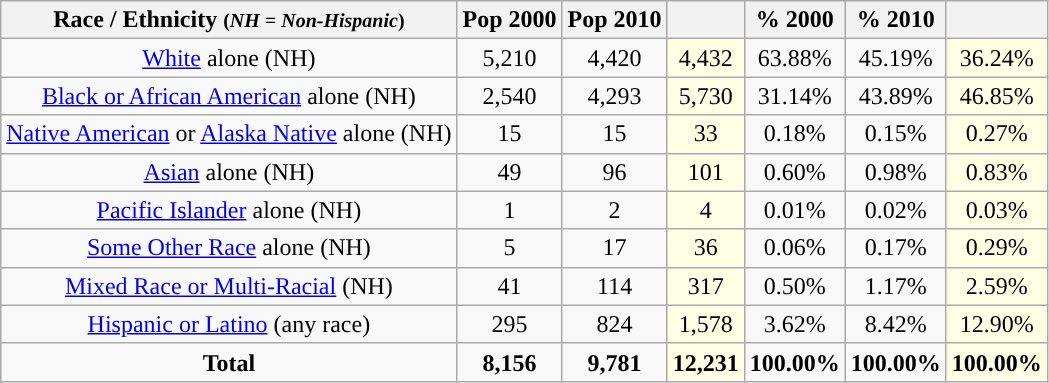<table class="wikitable" style="text-align:center;">
<tr>
<th>Race / Ethnicity <small>(<em>NH = Non-Hispanic</em>)</small></th>
<th>Pop 2000</th>
<th>Pop 2010</th>
<th></th>
<th>% 2000</th>
<th>% 2010</th>
<th></th>
</tr>
<tr>
<td><a href='#'>White</a> alone (NH)</td>
<td>5,210</td>
<td>4,420</td>
<td style='background: #ffffe6;'>4,432</td>
<td>63.88%</td>
<td>45.19%</td>
<td style='background: #ffffe6;'>36.24%</td>
</tr>
<tr>
<td><a href='#'>Black or African American</a> alone (NH)</td>
<td>2,540</td>
<td>4,293</td>
<td style='background: #ffffe6;'>5,730</td>
<td>31.14%</td>
<td>43.89%</td>
<td style='background: #ffffe6;'>46.85%</td>
</tr>
<tr>
<td><a href='#'>Native American</a> or <a href='#'>Alaska Native</a> alone (NH)</td>
<td>15</td>
<td>15</td>
<td style='background: #ffffe6;'>33</td>
<td>0.18%</td>
<td>0.15%</td>
<td style='background: #ffffe6;'>0.27%</td>
</tr>
<tr>
<td><a href='#'>Asian</a> alone (NH)</td>
<td>49</td>
<td>96</td>
<td style='background: #ffffe6;'>101</td>
<td>0.60%</td>
<td>0.98%</td>
<td style='background: #ffffe6;'>0.83%</td>
</tr>
<tr>
<td><a href='#'>Pacific Islander</a> alone (NH)</td>
<td>1</td>
<td>2</td>
<td style='background: #ffffe6;'>4</td>
<td>0.01%</td>
<td>0.02%</td>
<td style='background: #ffffe6;'>0.03%</td>
</tr>
<tr>
<td><a href='#'>Some Other Race</a> alone (NH)</td>
<td>5</td>
<td>17</td>
<td style='background: #ffffe6;'>36</td>
<td>0.06%</td>
<td>0.17%</td>
<td style='background: #ffffe6;'>0.29%</td>
</tr>
<tr>
<td><a href='#'>Mixed Race or Multi-Racial</a> (NH)</td>
<td>41</td>
<td>114</td>
<td style='background: #ffffe6;'>317</td>
<td>0.50%</td>
<td>1.17%</td>
<td style='background: #ffffe6;'>2.59%</td>
</tr>
<tr>
<td><a href='#'>Hispanic or Latino</a> (any race)</td>
<td>295</td>
<td>824</td>
<td style='background: #ffffe6;'>1,578</td>
<td>3.62%</td>
<td>8.42%</td>
<td style='background: #ffffe6;'>12.90%</td>
</tr>
<tr>
<td><strong>Total</strong></td>
<td><strong>8,156</strong></td>
<td><strong>9,781</strong></td>
<td style='background: #ffffe6;'><strong>12,231</strong></td>
<td><strong>100.00%</strong></td>
<td><strong>100.00%</strong></td>
<td style='background: #ffffe6;'><strong>100.00%</strong></td>
</tr>
</table>
